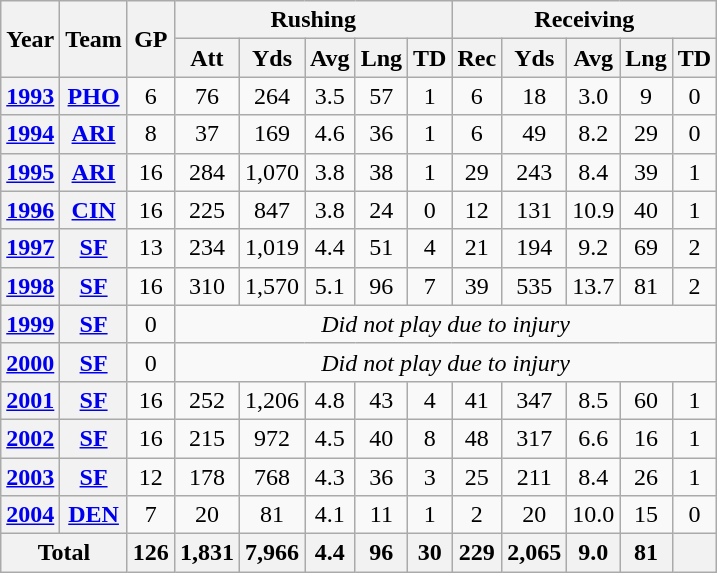<table class=wikitable style="text-align:center;">
<tr>
<th rowspan="2">Year</th>
<th rowspan="2">Team</th>
<th rowspan="2">GP</th>
<th colspan="5">Rushing</th>
<th colspan="5">Receiving</th>
</tr>
<tr>
<th>Att</th>
<th>Yds</th>
<th>Avg</th>
<th>Lng</th>
<th>TD</th>
<th>Rec</th>
<th>Yds</th>
<th>Avg</th>
<th>Lng</th>
<th>TD</th>
</tr>
<tr>
<th><a href='#'>1993</a></th>
<th><a href='#'>PHO</a></th>
<td>6</td>
<td>76</td>
<td>264</td>
<td>3.5</td>
<td>57</td>
<td>1</td>
<td>6</td>
<td>18</td>
<td>3.0</td>
<td>9</td>
<td>0</td>
</tr>
<tr>
<th><a href='#'>1994</a></th>
<th><a href='#'>ARI</a></th>
<td>8</td>
<td>37</td>
<td>169</td>
<td>4.6</td>
<td>36</td>
<td>1</td>
<td>6</td>
<td>49</td>
<td>8.2</td>
<td>29</td>
<td>0</td>
</tr>
<tr>
<th><a href='#'>1995</a></th>
<th><a href='#'>ARI</a></th>
<td>16</td>
<td>284</td>
<td>1,070</td>
<td>3.8</td>
<td>38</td>
<td>1</td>
<td>29</td>
<td>243</td>
<td>8.4</td>
<td>39</td>
<td>1</td>
</tr>
<tr>
<th><a href='#'>1996</a></th>
<th><a href='#'>CIN</a></th>
<td>16</td>
<td>225</td>
<td>847</td>
<td>3.8</td>
<td>24</td>
<td>0</td>
<td>12</td>
<td>131</td>
<td>10.9</td>
<td>40</td>
<td>1</td>
</tr>
<tr>
<th><a href='#'>1997</a></th>
<th><a href='#'>SF</a></th>
<td>13</td>
<td>234</td>
<td>1,019</td>
<td>4.4</td>
<td>51</td>
<td>4</td>
<td>21</td>
<td>194</td>
<td>9.2</td>
<td>69</td>
<td>2</td>
</tr>
<tr>
<th><a href='#'>1998</a></th>
<th><a href='#'>SF</a></th>
<td>16</td>
<td>310</td>
<td>1,570</td>
<td>5.1</td>
<td>96</td>
<td>7</td>
<td>39</td>
<td>535</td>
<td>13.7</td>
<td>81</td>
<td>2</td>
</tr>
<tr>
<th><a href='#'>1999</a></th>
<th><a href='#'>SF</a></th>
<td>0</td>
<td colspan="10"><em>Did not play due to injury</em></td>
</tr>
<tr>
<th><a href='#'>2000</a></th>
<th><a href='#'>SF</a></th>
<td>0</td>
<td colspan="10"><em>Did not play due to injury</em></td>
</tr>
<tr>
<th><a href='#'>2001</a></th>
<th><a href='#'>SF</a></th>
<td>16</td>
<td>252</td>
<td>1,206</td>
<td>4.8</td>
<td>43</td>
<td>4</td>
<td>41</td>
<td>347</td>
<td>8.5</td>
<td>60</td>
<td>1</td>
</tr>
<tr>
<th><a href='#'>2002</a></th>
<th><a href='#'>SF</a></th>
<td>16</td>
<td>215</td>
<td>972</td>
<td>4.5</td>
<td>40</td>
<td>8</td>
<td>48</td>
<td>317</td>
<td>6.6</td>
<td>16</td>
<td>1</td>
</tr>
<tr>
<th><a href='#'>2003</a></th>
<th><a href='#'>SF</a></th>
<td>12</td>
<td>178</td>
<td>768</td>
<td>4.3</td>
<td>36</td>
<td>3</td>
<td>25</td>
<td>211</td>
<td>8.4</td>
<td>26</td>
<td>1</td>
</tr>
<tr>
<th><a href='#'>2004</a></th>
<th><a href='#'>DEN</a></th>
<td>7</td>
<td>20</td>
<td>81</td>
<td>4.1</td>
<td>11</td>
<td>1</td>
<td>2</td>
<td>20</td>
<td>10.0</td>
<td>15</td>
<td>0</td>
</tr>
<tr>
<th colspan="2">Total</th>
<th>126</th>
<th>1,831</th>
<th>7,966</th>
<th>4.4</th>
<th>96</th>
<th>30</th>
<th>229</th>
<th>2,065</th>
<th>9.0</th>
<th>81</th>
<th></th>
</tr>
</table>
